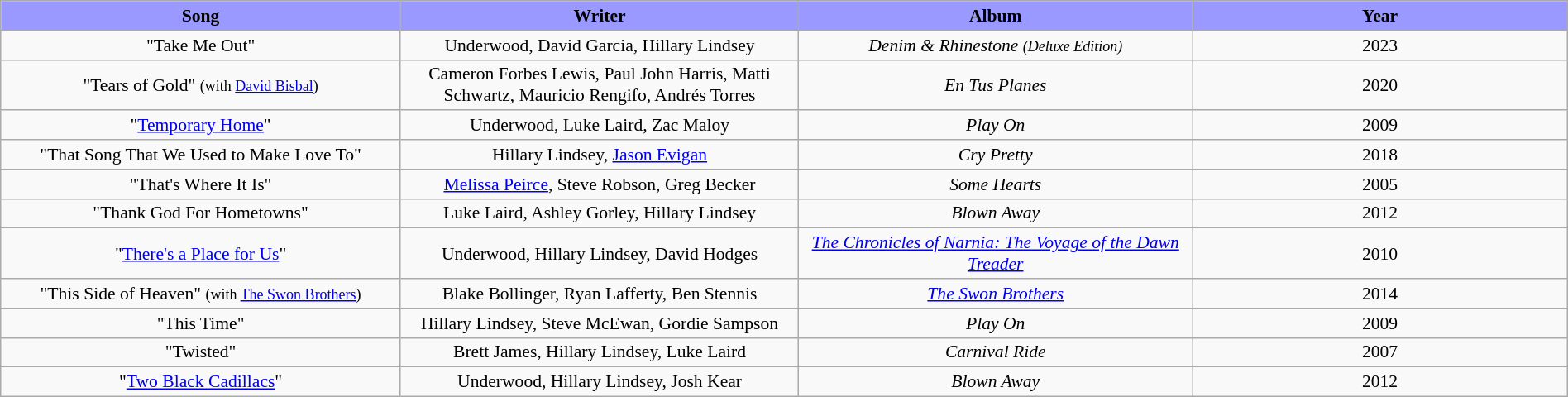<table class="wikitable" style="margin:0.5em auto; clear:both; font-size:.9em; text-align:center; width:100%">
<tr>
<th width="500" style="background: #99F;">Song</th>
<th width="500" style="background: #99F;">Writer</th>
<th width="500" style="background: #99F;">Album</th>
<th width="500" style="background: #99F;">Year</th>
</tr>
<tr>
<td>"Take Me Out"</td>
<td>Underwood, David Garcia, Hillary Lindsey</td>
<td><em>Denim & Rhinestone <small>(Deluxe Edition)</small></em></td>
<td>2023</td>
</tr>
<tr>
<td>"Tears of Gold" <small> (with <a href='#'>David Bisbal</a>)</small></td>
<td>Cameron Forbes Lewis, Paul John Harris, Matti Schwartz, Mauricio Rengifo, Andrés Torres</td>
<td><em>En Tus Planes</em></td>
<td>2020</td>
</tr>
<tr>
<td>"<a href='#'>Temporary Home</a>"</td>
<td>Underwood, Luke Laird, Zac Maloy</td>
<td><em>Play On</em></td>
<td>2009</td>
</tr>
<tr>
<td>"That Song That We Used to Make Love To"</td>
<td>Hillary Lindsey, <a href='#'>Jason Evigan</a></td>
<td><em>Cry Pretty</em></td>
<td>2018</td>
</tr>
<tr>
<td>"That's Where It Is"</td>
<td><a href='#'>Melissa Peirce</a>, Steve Robson, Greg Becker</td>
<td><em>Some Hearts</em></td>
<td>2005</td>
</tr>
<tr>
<td>"Thank God For Hometowns"</td>
<td>Luke Laird, Ashley Gorley, Hillary Lindsey</td>
<td><em>Blown Away</em></td>
<td>2012</td>
</tr>
<tr>
<td>"<a href='#'>There's a Place for Us</a>"</td>
<td>Underwood, Hillary Lindsey, David Hodges</td>
<td><em><a href='#'>The Chronicles of Narnia: The Voyage of the Dawn Treader</a></em></td>
<td>2010</td>
</tr>
<tr>
<td>"This Side of Heaven" <small>(with <a href='#'>The Swon Brothers</a>)</small></td>
<td>Blake Bollinger, Ryan Lafferty, Ben Stennis</td>
<td><em><a href='#'>The Swon Brothers</a></em></td>
<td>2014</td>
</tr>
<tr>
<td>"This Time"</td>
<td>Hillary Lindsey, Steve McEwan, Gordie Sampson</td>
<td><em>Play On</em></td>
<td>2009</td>
</tr>
<tr>
<td>"Twisted"</td>
<td>Brett James, Hillary Lindsey, Luke Laird</td>
<td><em>Carnival Ride</em></td>
<td>2007</td>
</tr>
<tr>
<td>"<a href='#'>Two Black Cadillacs</a>"</td>
<td>Underwood, Hillary Lindsey, Josh Kear</td>
<td><em>Blown Away</em></td>
<td>2012</td>
</tr>
</table>
